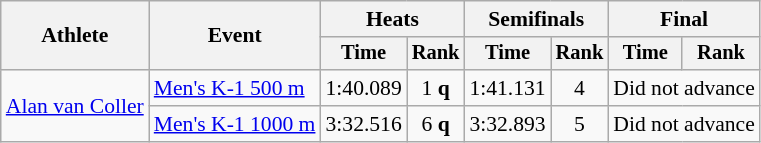<table class="wikitable" style="font-size:90%">
<tr>
<th rowspan=2>Athlete</th>
<th rowspan=2>Event</th>
<th colspan=2>Heats</th>
<th colspan=2>Semifinals</th>
<th colspan=2>Final</th>
</tr>
<tr style="font-size:95%">
<th>Time</th>
<th>Rank</th>
<th>Time</th>
<th>Rank</th>
<th>Time</th>
<th>Rank</th>
</tr>
<tr align=center>
<td align=left rowspan=2><a href='#'>Alan van Coller</a></td>
<td align=left><a href='#'>Men's K-1 500 m</a></td>
<td>1:40.089</td>
<td>1 <strong>q</strong></td>
<td>1:41.131</td>
<td>4</td>
<td colspan=2>Did not advance</td>
</tr>
<tr align=center>
<td align=left><a href='#'>Men's K-1 1000 m</a></td>
<td>3:32.516</td>
<td>6 <strong>q</strong></td>
<td>3:32.893</td>
<td>5</td>
<td colspan=2>Did not advance</td>
</tr>
</table>
